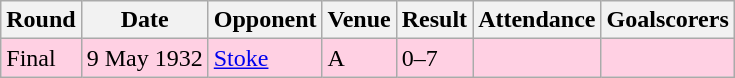<table class="wikitable">
<tr>
<th>Round</th>
<th>Date</th>
<th>Opponent</th>
<th>Venue</th>
<th>Result</th>
<th>Attendance</th>
<th>Goalscorers</th>
</tr>
<tr style="background-color: #ffd0e3;">
<td>Final</td>
<td>9 May 1932</td>
<td><a href='#'>Stoke</a></td>
<td>A</td>
<td>0–7</td>
<td></td>
<td></td>
</tr>
</table>
